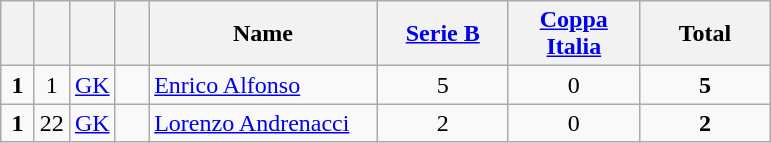<table class="wikitable" style="text-align:center">
<tr>
<th width=15></th>
<th width=15></th>
<th width=15></th>
<th width=15></th>
<th width=145>Name</th>
<th width=80><a href='#'>Serie B</a></th>
<th width=80><a href='#'>Coppa Italia</a></th>
<th width=80>Total</th>
</tr>
<tr>
<td><strong>1</strong></td>
<td>1</td>
<td><a href='#'>GK</a></td>
<td></td>
<td align=left><a href='#'>Enrico Alfonso</a></td>
<td>5</td>
<td>0</td>
<td><strong>5</strong></td>
</tr>
<tr>
<td><strong>1</strong></td>
<td>22</td>
<td><a href='#'>GK</a></td>
<td></td>
<td align=left><a href='#'>Lorenzo Andrenacci</a></td>
<td>2</td>
<td>0</td>
<td><strong>2</strong></td>
</tr>
</table>
